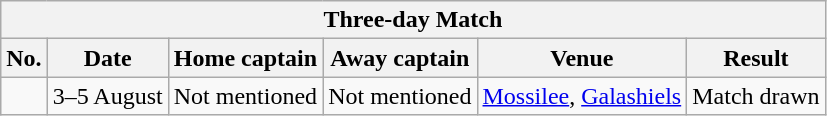<table class="wikitable">
<tr>
<th colspan="9">Three-day Match</th>
</tr>
<tr>
<th>No.</th>
<th>Date</th>
<th>Home captain</th>
<th>Away captain</th>
<th>Venue</th>
<th>Result</th>
</tr>
<tr>
<td></td>
<td>3–5 August</td>
<td>Not mentioned</td>
<td>Not mentioned</td>
<td><a href='#'>Mossilee</a>, <a href='#'>Galashiels</a></td>
<td>Match drawn</td>
</tr>
</table>
